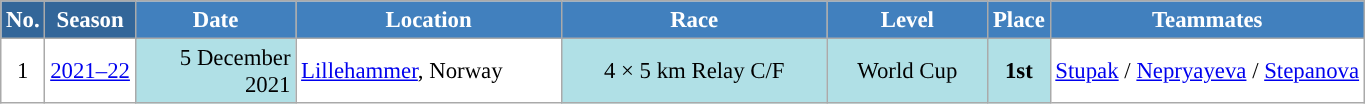<table class="wikitable sortable" style="font-size:95%; text-align:center; border:grey solid 1px; border-collapse:collapse; background:#ffffff;">
<tr style="background:#efefef;">
<th style="background-color:#369; color:white;">No.</th>
<th style="background-color:#369; color:white;">Season</th>
<th style="background-color:#4180be; color:white; width:100px;">Date</th>
<th style="background-color:#4180be; color:white; width:170px;">Location</th>
<th style="background-color:#4180be; color:white; width:170px;">Race</th>
<th style="background-color:#4180be; color:white; width:100px;">Level</th>
<th style="background-color:#4180be; color:white;">Place</th>
<th style="background-color:#4180be; color:white;">Teammates</th>
</tr>
<tr>
<td align=center>1</td>
<td align=center><a href='#'>2021–22</a></td>
<td bgcolor="#BOEOE6" align=right>5 December 2021</td>
<td align=left> <a href='#'>Lillehammer</a>, Norway</td>
<td bgcolor="#BOEOE6">4 × 5 km Relay C/F</td>
<td bgcolor="#BOEOE6">World Cup</td>
<td bgcolor="#BOEOE6"><strong>1st</strong></td>
<td><a href='#'>Stupak</a> / <a href='#'>Nepryayeva</a> / <a href='#'>Stepanova</a></td>
</tr>
</table>
